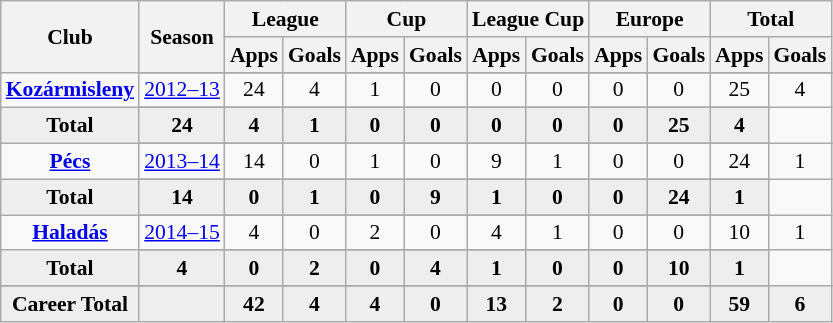<table class="wikitable" style="font-size:90%; text-align: center;">
<tr>
<th rowspan="2">Club</th>
<th rowspan="2">Season</th>
<th colspan="2">League</th>
<th colspan="2">Cup</th>
<th colspan="2">League Cup</th>
<th colspan="2">Europe</th>
<th colspan="2">Total</th>
</tr>
<tr>
<th>Apps</th>
<th>Goals</th>
<th>Apps</th>
<th>Goals</th>
<th>Apps</th>
<th>Goals</th>
<th>Apps</th>
<th>Goals</th>
<th>Apps</th>
<th>Goals</th>
</tr>
<tr ||-||-||-|->
<td rowspan="3" valign="center"><strong><a href='#'>Kozármisleny</a></strong></td>
</tr>
<tr>
<td><a href='#'>2012–13</a></td>
<td>24</td>
<td>4</td>
<td>1</td>
<td>0</td>
<td>0</td>
<td>0</td>
<td>0</td>
<td>0</td>
<td>25</td>
<td>4</td>
</tr>
<tr>
</tr>
<tr style="font-weight:bold; background-color:#eeeeee;">
<td>Total</td>
<td>24</td>
<td>4</td>
<td>1</td>
<td>0</td>
<td>0</td>
<td>0</td>
<td>0</td>
<td>0</td>
<td>25</td>
<td>4</td>
</tr>
<tr>
<td rowspan="3" valign="center"><strong><a href='#'>Pécs</a></strong></td>
</tr>
<tr>
<td><a href='#'>2013–14</a></td>
<td>14</td>
<td>0</td>
<td>1</td>
<td>0</td>
<td>9</td>
<td>1</td>
<td>0</td>
<td>0</td>
<td>24</td>
<td>1</td>
</tr>
<tr>
</tr>
<tr style="font-weight:bold; background-color:#eeeeee;">
<td>Total</td>
<td>14</td>
<td>0</td>
<td>1</td>
<td>0</td>
<td>9</td>
<td>1</td>
<td>0</td>
<td>0</td>
<td>24</td>
<td>1</td>
</tr>
<tr>
<td rowspan="3" valign="center"><strong><a href='#'>Haladás</a></strong></td>
</tr>
<tr>
<td><a href='#'>2014–15</a></td>
<td>4</td>
<td>0</td>
<td>2</td>
<td>0</td>
<td>4</td>
<td>1</td>
<td>0</td>
<td>0</td>
<td>10</td>
<td>1</td>
</tr>
<tr>
</tr>
<tr style="font-weight:bold; background-color:#eeeeee;">
<td>Total</td>
<td>4</td>
<td>0</td>
<td>2</td>
<td>0</td>
<td>4</td>
<td>1</td>
<td>0</td>
<td>0</td>
<td>10</td>
<td>1</td>
</tr>
<tr>
</tr>
<tr style="font-weight:bold; background-color:#eeeeee;">
<td rowspan="2" valign="top"><strong>Career Total</strong></td>
<td></td>
<td><strong>42</strong></td>
<td><strong>4</strong></td>
<td><strong>4</strong></td>
<td><strong>0</strong></td>
<td><strong>13</strong></td>
<td><strong>2</strong></td>
<td><strong>0</strong></td>
<td><strong>0</strong></td>
<td><strong>59</strong></td>
<td><strong>6</strong></td>
</tr>
</table>
